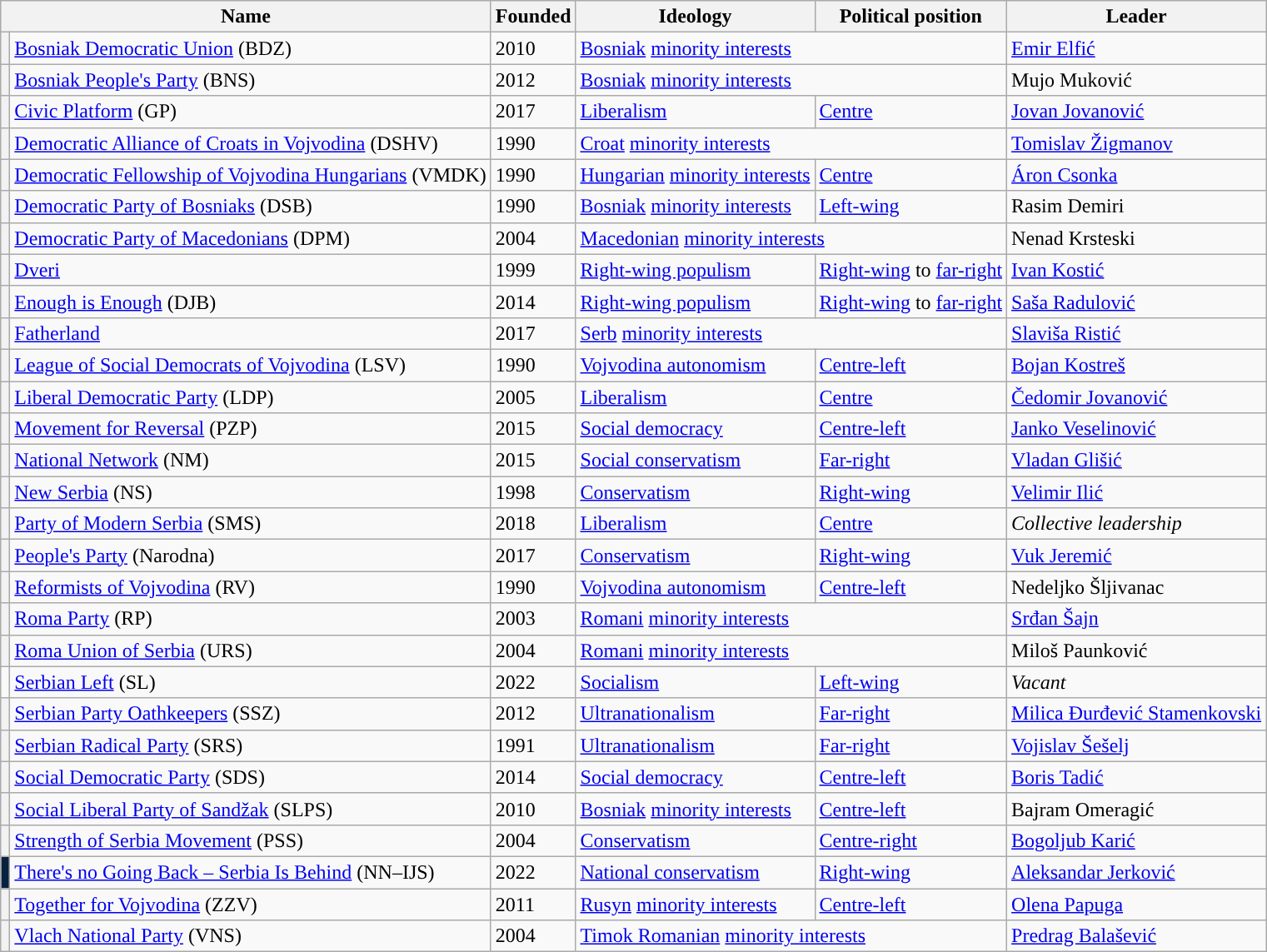<table class="wikitable">
<tr>
<th colspan="2">Name</th>
<th>Founded</th>
<th>Ideology</th>
<th>Political position</th>
<th>Leader</th>
</tr>
<tr>
<th style="background:"></th>
<td><a href='#'>Bosniak Democratic Union</a> (BDZ)</td>
<td>2010</td>
<td colspan="2"><a href='#'>Bosniak</a> <a href='#'>minority interests</a></td>
<td><a href='#'>Emir Elfić</a></td>
</tr>
<tr>
<th style="background:"></th>
<td><a href='#'>Bosniak People's Party</a> (BNS)</td>
<td>2012</td>
<td colspan="2"><a href='#'>Bosniak</a> <a href='#'>minority interests</a></td>
<td>Mujo Muković</td>
</tr>
<tr>
<th style="background:"></th>
<td><a href='#'>Civic Platform</a> (GP)</td>
<td>2017</td>
<td><a href='#'>Liberalism</a></td>
<td><a href='#'>Centre</a></td>
<td><a href='#'>Jovan Jovanović</a></td>
</tr>
<tr>
<th style="background:"></th>
<td><a href='#'>Democratic Alliance of Croats in Vojvodina</a> (DSHV)</td>
<td>1990</td>
<td colspan="2"><a href='#'>Croat</a> <a href='#'>minority interests</a></td>
<td><a href='#'>Tomislav Žigmanov</a></td>
</tr>
<tr>
<th style="background:"></th>
<td><a href='#'>Democratic Fellowship of Vojvodina Hungarians</a> (VMDK)</td>
<td>1990</td>
<td><a href='#'>Hungarian</a> <a href='#'>minority interests</a></td>
<td><a href='#'>Centre</a></td>
<td><a href='#'>Áron Csonka</a></td>
</tr>
<tr>
<th style="background:"></th>
<td><a href='#'>Democratic Party of Bosniaks</a> (DSB)</td>
<td>1990</td>
<td><a href='#'>Bosniak</a> <a href='#'>minority interests</a></td>
<td><a href='#'>Left-wing</a></td>
<td>Rasim Demiri</td>
</tr>
<tr>
<th style="background:"></th>
<td><a href='#'>Democratic Party of Macedonians</a> (DPM)</td>
<td>2004</td>
<td colspan="2"><a href='#'>Macedonian</a> <a href='#'>minority interests</a></td>
<td>Nenad Krsteski</td>
</tr>
<tr>
<th style="background:"></th>
<td><a href='#'>Dveri</a></td>
<td>1999</td>
<td><a href='#'>Right-wing populism</a></td>
<td><a href='#'>Right-wing</a> to <a href='#'>far-right</a></td>
<td><a href='#'>Ivan Kostić</a></td>
</tr>
<tr>
<th style="background:"></th>
<td><a href='#'>Enough is Enough</a> (DJB)</td>
<td>2014</td>
<td><a href='#'>Right-wing populism</a></td>
<td><a href='#'>Right-wing</a> to <a href='#'>far-right</a></td>
<td><a href='#'>Saša Radulović</a></td>
</tr>
<tr>
<th style="background:"></th>
<td><a href='#'>Fatherland</a></td>
<td>2017</td>
<td colspan="2"><a href='#'>Serb</a> <a href='#'>minority interests</a></td>
<td><a href='#'>Slaviša Ristić</a></td>
</tr>
<tr>
<th style="background:"></th>
<td><a href='#'>League of Social Democrats of Vojvodina</a> (LSV)</td>
<td>1990</td>
<td><a href='#'>Vojvodina autonomism</a></td>
<td><a href='#'>Centre-left</a></td>
<td><a href='#'>Bojan Kostreš</a></td>
</tr>
<tr>
<th style="background:"></th>
<td><a href='#'>Liberal Democratic Party</a> (LDP)</td>
<td>2005</td>
<td><a href='#'>Liberalism</a></td>
<td><a href='#'>Centre</a></td>
<td><a href='#'>Čedomir Jovanović</a></td>
</tr>
<tr>
<th style="background:"></th>
<td><a href='#'>Movement for Reversal</a> (PZP)</td>
<td>2015</td>
<td><a href='#'>Social democracy</a></td>
<td><a href='#'>Centre-left</a></td>
<td><a href='#'>Janko Veselinović</a></td>
</tr>
<tr>
<th style="background:"></th>
<td><a href='#'>National Network</a> (NM)</td>
<td>2015</td>
<td><a href='#'>Social conservatism</a></td>
<td><a href='#'>Far-right</a></td>
<td><a href='#'>Vladan Glišić</a></td>
</tr>
<tr>
<th style="background:"></th>
<td><a href='#'>New Serbia</a> (NS)</td>
<td>1998</td>
<td><a href='#'>Conservatism</a></td>
<td><a href='#'>Right-wing</a></td>
<td><a href='#'>Velimir Ilić</a></td>
</tr>
<tr>
<th style="background:"></th>
<td><a href='#'>Party of Modern Serbia</a> (SMS)</td>
<td>2018</td>
<td><a href='#'>Liberalism</a></td>
<td><a href='#'>Centre</a></td>
<td><em>Collective leadership</em></td>
</tr>
<tr>
<th style="background:"></th>
<td><a href='#'>People's Party</a> (Narodna)</td>
<td>2017</td>
<td><a href='#'>Conservatism</a></td>
<td><a href='#'>Right-wing</a></td>
<td><a href='#'>Vuk Jeremić</a></td>
</tr>
<tr>
<th style="background:"></th>
<td><a href='#'>Reformists of Vojvodina</a> (RV)</td>
<td>1990</td>
<td><a href='#'>Vojvodina autonomism</a></td>
<td><a href='#'>Centre-left</a></td>
<td>Nedeljko Šljivanac</td>
</tr>
<tr>
<th style="background:"></th>
<td><a href='#'>Roma Party</a> (RP)</td>
<td>2003</td>
<td colspan="2"><a href='#'>Romani</a> <a href='#'>minority interests</a></td>
<td><a href='#'>Srđan Šajn</a></td>
</tr>
<tr>
<th style="background:"></th>
<td><a href='#'>Roma Union of Serbia</a> (URS)</td>
<td>2004</td>
<td colspan="2"><a href='#'>Romani</a> <a href='#'>minority interests</a></td>
<td>Miloš Paunković</td>
</tr>
<tr>
<td style="background:"></td>
<td><a href='#'>Serbian Left</a> (SL)</td>
<td>2022</td>
<td><a href='#'>Socialism</a></td>
<td><a href='#'>Left-wing</a></td>
<td><em>Vacant</em></td>
</tr>
<tr>
<th style="background:"></th>
<td><a href='#'>Serbian Party Oathkeepers</a> (SSZ)</td>
<td>2012</td>
<td><a href='#'>Ultranationalism</a></td>
<td><a href='#'>Far-right</a></td>
<td><a href='#'>Milica Đurđević Stamenkovski</a></td>
</tr>
<tr>
<th style="background:"></th>
<td><a href='#'>Serbian Radical Party</a> (SRS)</td>
<td>1991</td>
<td><a href='#'>Ultranationalism</a></td>
<td><a href='#'>Far-right</a></td>
<td><a href='#'>Vojislav Šešelj</a></td>
</tr>
<tr>
<th style="background:"></th>
<td><a href='#'>Social Democratic Party</a> (SDS)</td>
<td>2014</td>
<td><a href='#'>Social democracy</a></td>
<td><a href='#'>Centre-left</a></td>
<td><a href='#'>Boris Tadić</a></td>
</tr>
<tr>
<th style="background:"></th>
<td><a href='#'>Social Liberal Party of Sandžak</a> (SLPS)</td>
<td>2010</td>
<td><a href='#'>Bosniak</a> <a href='#'>minority interests</a></td>
<td><a href='#'>Centre-left</a></td>
<td>Bajram Omeragić</td>
</tr>
<tr>
<th style="background:"></th>
<td><a href='#'>Strength of Serbia Movement</a> (PSS)</td>
<td>2004</td>
<td><a href='#'>Conservatism</a></td>
<td><a href='#'>Centre-right</a></td>
<td><a href='#'>Bogoljub Karić</a></td>
</tr>
<tr>
<th style="background:#072240"></th>
<td><a href='#'>There's no Going Back – Serbia Is Behind</a> (NN–IJS)</td>
<td>2022</td>
<td><a href='#'>National conservatism</a></td>
<td><a href='#'>Right-wing</a></td>
<td><a href='#'>Aleksandar Jerković</a></td>
</tr>
<tr>
<th style="background:"></th>
<td><a href='#'>Together for Vojvodina</a> (ZZV)</td>
<td>2011</td>
<td><a href='#'>Rusyn</a> <a href='#'>minority interests</a></td>
<td><a href='#'>Centre-left</a></td>
<td><a href='#'>Olena Papuga</a></td>
</tr>
<tr>
<th style="background:"></th>
<td><a href='#'>Vlach National Party</a> (VNS)</td>
<td>2004</td>
<td colspan="2"><a href='#'>Timok Romanian</a> <a href='#'>minority interests</a></td>
<td><a href='#'>Predrag Balašević</a></td>
</tr>
</table>
